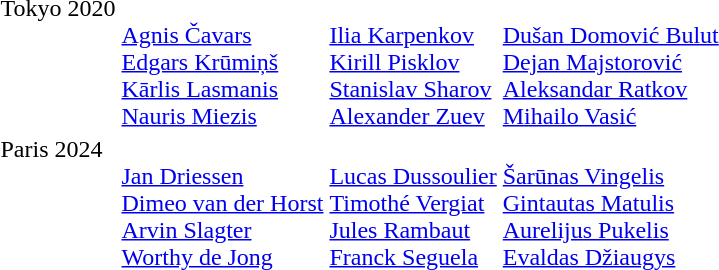<table>
<tr valign="top">
<td>Tokyo 2020<br></td>
<td><br><a href='#'>Agnis Čavars</a><br><a href='#'>Edgars Krūmiņš</a><br><a href='#'>Kārlis Lasmanis</a><br><a href='#'>Nauris Miezis</a></td>
<td><br><a href='#'>Ilia Karpenkov</a><br><a href='#'>Kirill Pisklov</a><br><a href='#'>Stanislav Sharov</a><br><a href='#'>Alexander Zuev</a></td>
<td><br><a href='#'>Dušan Domović Bulut</a><br><a href='#'>Dejan Majstorović</a><br><a href='#'>Aleksandar Ratkov</a><br><a href='#'>Mihailo Vasić</a></td>
</tr>
<tr valign="top">
<td>Paris 2024<br></td>
<td><br><a href='#'>Jan Driessen</a><br><a href='#'>Dimeo van der Horst</a><br><a href='#'>Arvin Slagter</a><br><a href='#'>Worthy de Jong</a></td>
<td><br><a href='#'>Lucas Dussoulier</a><br><a href='#'>Timothé Vergiat</a><br><a href='#'>Jules Rambaut</a><br><a href='#'>Franck Seguela</a></td>
<td><br><a href='#'>Šarūnas Vingelis</a><br><a href='#'>Gintautas Matulis</a><br><a href='#'>Aurelijus Pukelis</a><br><a href='#'>Evaldas Džiaugys</a></td>
</tr>
</table>
